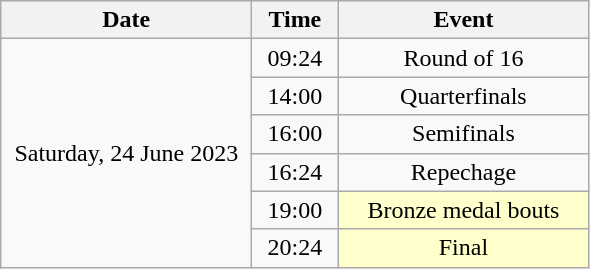<table class = "wikitable" style="text-align:center;">
<tr>
<th width=160>Date</th>
<th width=50>Time</th>
<th width=160>Event</th>
</tr>
<tr>
<td rowspan=6>Saturday, 24 June 2023</td>
<td>09:24</td>
<td>Round of 16</td>
</tr>
<tr>
<td>14:00</td>
<td>Quarterfinals</td>
</tr>
<tr>
<td>16:00</td>
<td>Semifinals</td>
</tr>
<tr>
<td>16:24</td>
<td>Repechage</td>
</tr>
<tr>
<td>19:00</td>
<td bgcolor=ffffcc>Bronze medal bouts</td>
</tr>
<tr>
<td>20:24</td>
<td bgcolor=ffffcc>Final</td>
</tr>
</table>
